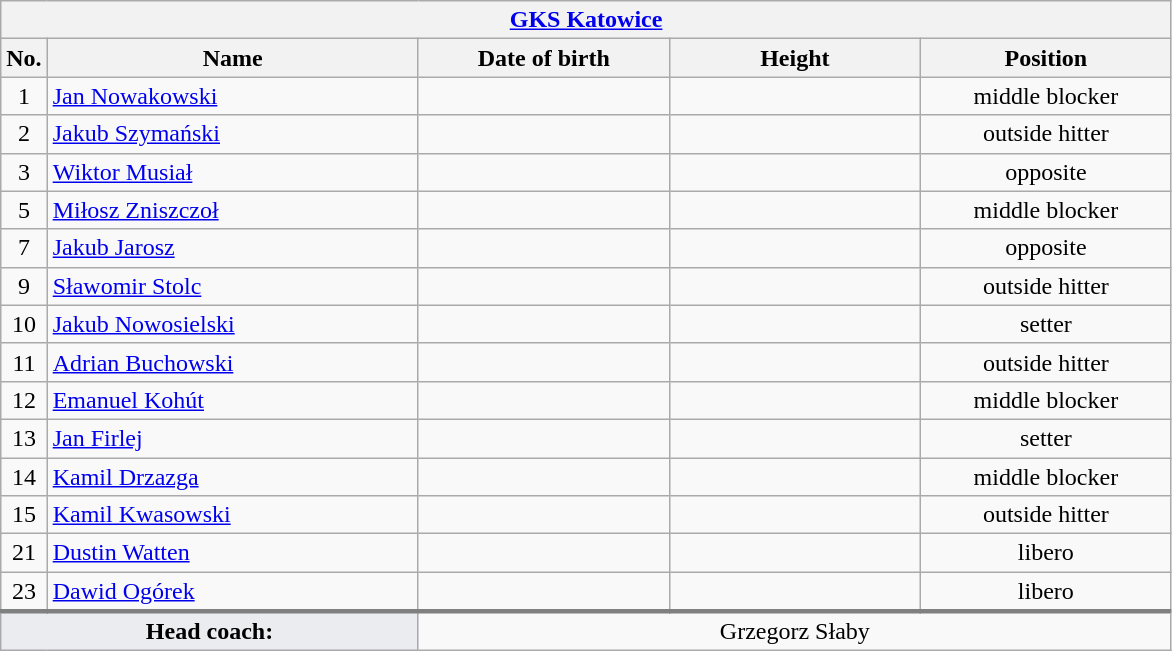<table class="wikitable collapsible collapsed" style="font-size:100%; text-align:center">
<tr>
<th colspan=5 style="width:30em"><a href='#'>GKS Katowice</a></th>
</tr>
<tr>
<th>No.</th>
<th style="width:15em">Name</th>
<th style="width:10em">Date of birth</th>
<th style="width:10em">Height</th>
<th style="width:10em">Position</th>
</tr>
<tr>
<td>1</td>
<td align=left> <a href='#'>Jan Nowakowski</a></td>
<td align=right></td>
<td></td>
<td>middle blocker</td>
</tr>
<tr>
<td>2</td>
<td align=left> <a href='#'>Jakub Szymański</a></td>
<td align=right></td>
<td></td>
<td>outside hitter</td>
</tr>
<tr>
<td>3</td>
<td align=left> <a href='#'>Wiktor Musiał</a></td>
<td align=right></td>
<td></td>
<td>opposite</td>
</tr>
<tr>
<td>5</td>
<td align=left> <a href='#'>Miłosz Zniszczoł</a></td>
<td align=right></td>
<td></td>
<td>middle blocker</td>
</tr>
<tr>
<td>7</td>
<td align=left> <a href='#'>Jakub Jarosz</a></td>
<td align=right></td>
<td></td>
<td>opposite</td>
</tr>
<tr>
<td>9</td>
<td align=left> <a href='#'>Sławomir Stolc</a></td>
<td align=right></td>
<td></td>
<td>outside hitter</td>
</tr>
<tr>
<td>10</td>
<td align=left> <a href='#'>Jakub Nowosielski</a></td>
<td align=right></td>
<td></td>
<td>setter</td>
</tr>
<tr>
<td>11</td>
<td align=left> <a href='#'>Adrian Buchowski</a></td>
<td align=right></td>
<td></td>
<td>outside hitter</td>
</tr>
<tr>
<td>12</td>
<td align=left> <a href='#'>Emanuel Kohút</a></td>
<td align=right></td>
<td></td>
<td>middle blocker</td>
</tr>
<tr>
<td>13</td>
<td align=left> <a href='#'>Jan Firlej</a></td>
<td align=right></td>
<td></td>
<td>setter</td>
</tr>
<tr>
<td>14</td>
<td align=left> <a href='#'>Kamil Drzazga</a></td>
<td align=right></td>
<td></td>
<td>middle blocker</td>
</tr>
<tr>
<td>15</td>
<td align=left> <a href='#'>Kamil Kwasowski</a></td>
<td align=right></td>
<td></td>
<td>outside hitter</td>
</tr>
<tr>
<td>21</td>
<td align=left> <a href='#'>Dustin Watten</a></td>
<td align=right></td>
<td></td>
<td>libero</td>
</tr>
<tr>
<td>23</td>
<td align=left> <a href='#'>Dawid Ogórek</a></td>
<td align=right></td>
<td></td>
<td>libero</td>
</tr>
<tr style="border-top: 3px solid grey">
<td colspan=2 style="background:#EAECF0"><strong>Head coach:</strong></td>
<td colspan=3> Grzegorz Słaby</td>
</tr>
</table>
